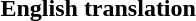<table>
<tr>
<th>English translation</th>
</tr>
<tr style="vertical-align:top; white-space:nowrap; text-align:center;">
<td></td>
</tr>
</table>
